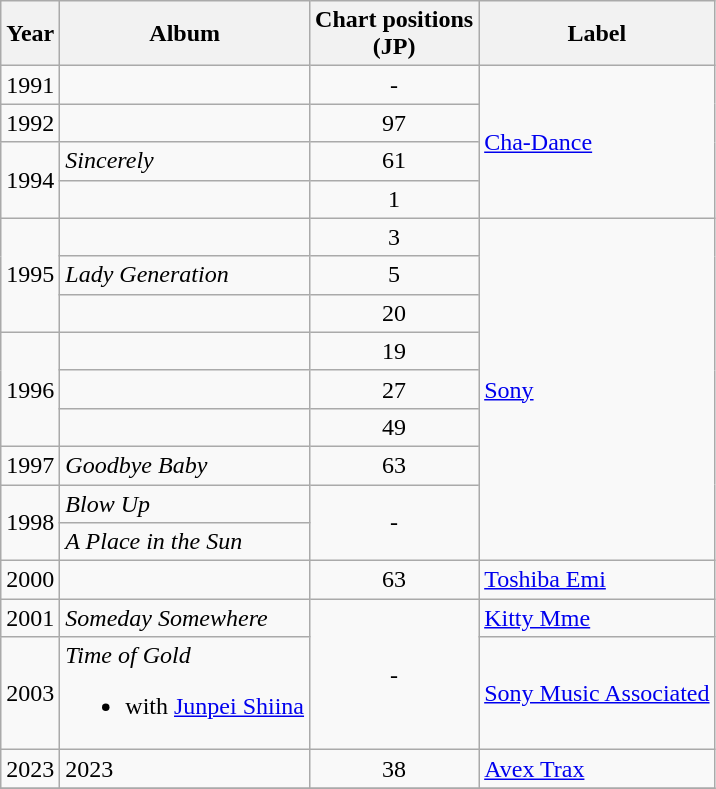<table class="wikitable">
<tr>
<th>Year</th>
<th>Album</th>
<th>Chart positions<br>(JP)</th>
<th>Label</th>
</tr>
<tr>
<td>1991</td>
<td></td>
<td align="center">-</td>
<td rowspan="4"><a href='#'>Cha-Dance</a></td>
</tr>
<tr>
<td>1992</td>
<td></td>
<td align="center">97</td>
</tr>
<tr>
<td rowspan="2">1994</td>
<td><em>Sincerely</em></td>
<td align="center">61</td>
</tr>
<tr>
<td></td>
<td align="center">1</td>
</tr>
<tr>
<td rowspan="3">1995</td>
<td></td>
<td align="center">3</td>
<td rowspan="9"><a href='#'>Sony</a></td>
</tr>
<tr>
<td><em>Lady Generation</em></td>
<td align="center">5</td>
</tr>
<tr>
<td></td>
<td align="center">20</td>
</tr>
<tr>
<td rowspan="3">1996</td>
<td></td>
<td align="center">19</td>
</tr>
<tr>
<td></td>
<td align="center">27</td>
</tr>
<tr>
<td></td>
<td align="center">49</td>
</tr>
<tr>
<td>1997</td>
<td><em>Goodbye Baby</em></td>
<td align="center">63</td>
</tr>
<tr>
<td rowspan="2">1998</td>
<td><em>Blow Up</em></td>
<td rowspan="2"align="center">-</td>
</tr>
<tr>
<td><em>A Place in the Sun</em></td>
</tr>
<tr>
<td>2000</td>
<td></td>
<td align="center">63</td>
<td><a href='#'>Toshiba Emi</a></td>
</tr>
<tr>
<td>2001</td>
<td><em>Someday Somewhere</em></td>
<td rowspan="2"align="center">-</td>
<td><a href='#'>Kitty Mme</a></td>
</tr>
<tr>
<td>2003</td>
<td><em>Time of Gold</em><br><ul><li>with <a href='#'>Junpei Shiina</a></li></ul></td>
<td><a href='#'>Sony Music Associated</a></td>
</tr>
<tr>
<td>2023</td>
<td> 2023</td>
<td align="center">38</td>
<td><a href='#'>Avex Trax</a></td>
</tr>
<tr>
</tr>
</table>
